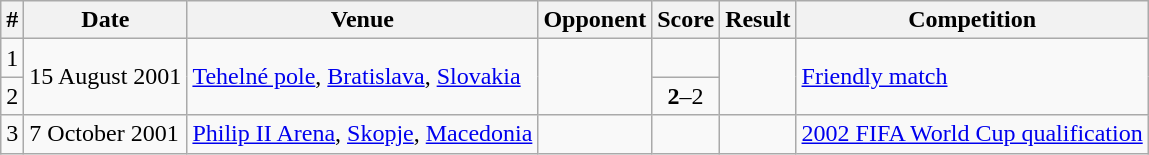<table class="wikitable">
<tr>
<th>#</th>
<th>Date</th>
<th>Venue</th>
<th>Opponent</th>
<th>Score</th>
<th>Result</th>
<th>Competition</th>
</tr>
<tr>
<td>1</td>
<td rowspan="2">15 August 2001</td>
<td rowspan="2"><a href='#'>Tehelné pole</a>, <a href='#'>Bratislava</a>, <a href='#'>Slovakia</a></td>
<td rowspan="2"></td>
<td></td>
<td rowspan="2"></td>
<td rowspan="2"><a href='#'>Friendly match</a></td>
</tr>
<tr>
<td>2</td>
<td align="center"><strong>2</strong>–2</td>
</tr>
<tr>
<td>3</td>
<td>7 October 2001</td>
<td><a href='#'>Philip II Arena</a>, <a href='#'>Skopje</a>, <a href='#'>Macedonia</a></td>
<td></td>
<td></td>
<td></td>
<td><a href='#'>2002 FIFA World Cup qualification</a></td>
</tr>
</table>
